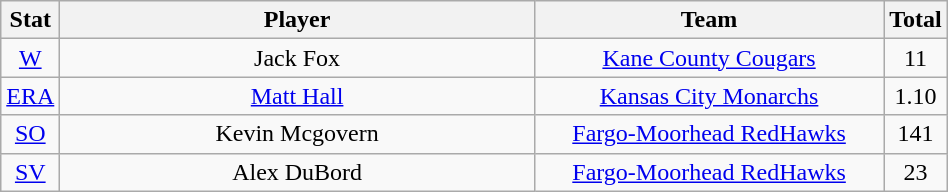<table class="wikitable"  style="width:50%; text-align:center;">
<tr>
<th style="width:5%;">Stat</th>
<th style="width:55%;">Player</th>
<th style="width:55%;">Team</th>
<th style="width:5%;">Total</th>
</tr>
<tr>
<td><a href='#'>W</a></td>
<td>Jack Fox</td>
<td><a href='#'>Kane County Cougars</a></td>
<td>11</td>
</tr>
<tr>
<td><a href='#'>ERA</a></td>
<td><a href='#'>Matt Hall</a></td>
<td><a href='#'>Kansas City Monarchs</a></td>
<td>1.10</td>
</tr>
<tr>
<td><a href='#'>SO</a></td>
<td>Kevin Mcgovern</td>
<td><a href='#'>Fargo-Moorhead RedHawks</a></td>
<td>141</td>
</tr>
<tr>
<td><a href='#'>SV</a></td>
<td>Alex DuBord</td>
<td><a href='#'>Fargo-Moorhead RedHawks</a></td>
<td>23</td>
</tr>
</table>
